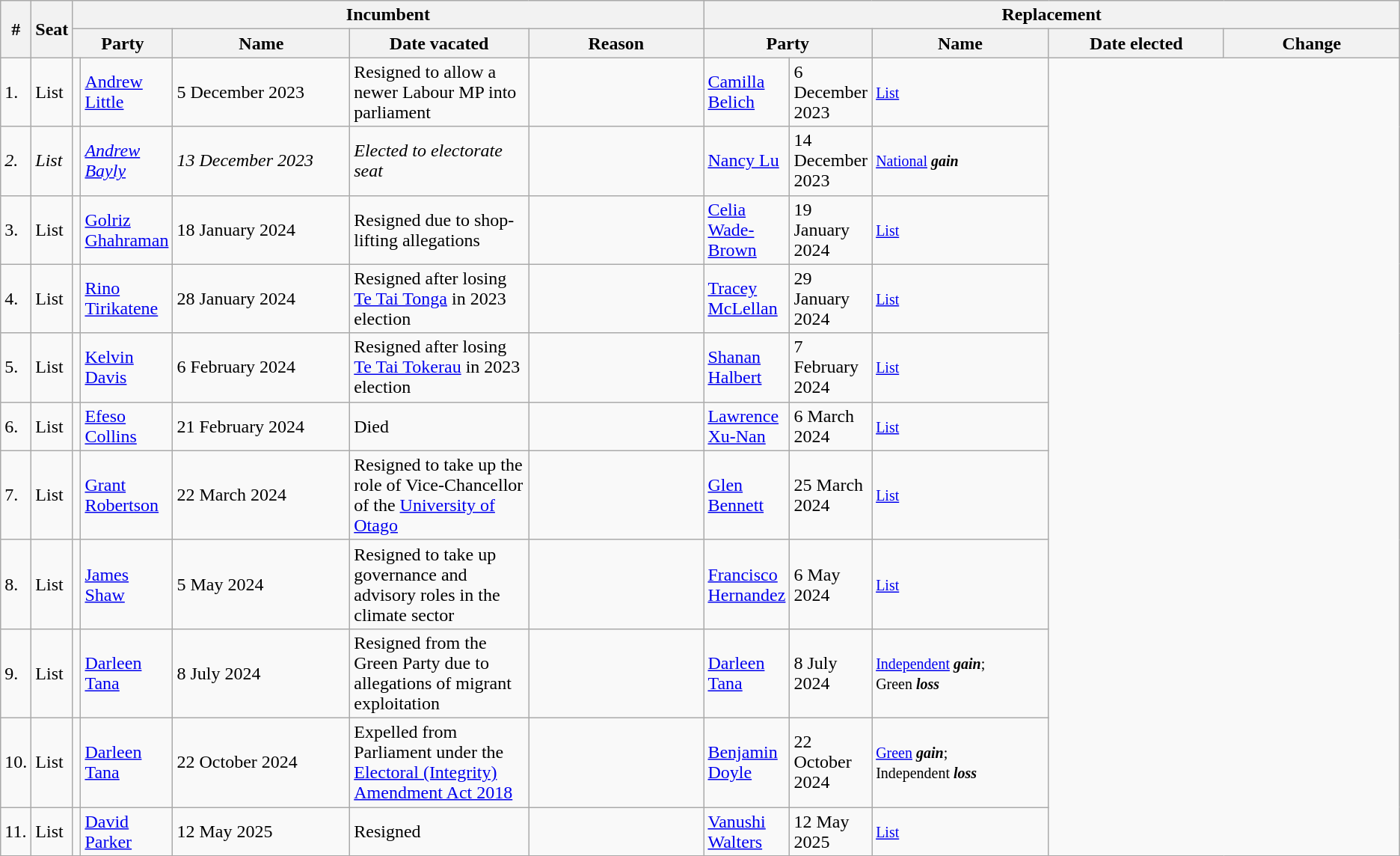<table class="wikitable">
<tr>
<th rowspan="2">#</th>
<th rowspan="2">Seat</th>
<th colspan="5">Incumbent</th>
<th colspan="5">Replacement</th>
</tr>
<tr>
<th colspan="2">Party</th>
<th style="width:10em;">Name</th>
<th style="width:10em;">Date vacated</th>
<th style="width:10em;">Reason</th>
<th colspan="2">Party</th>
<th style="width:10em;">Name</th>
<th style="width:10em;">Date elected</th>
<th style="width:10em;">Change</th>
</tr>
<tr>
<td>1.</td>
<td>List</td>
<td></td>
<td><a href='#'>Andrew Little</a></td>
<td>5 December 2023</td>
<td>Resigned to allow a newer Labour MP into parliament</td>
<td></td>
<td><a href='#'>Camilla Belich</a></td>
<td>6 December 2023</td>
<td><small><a href='#'>List</a></small></td>
</tr>
<tr>
<td><em>2.</em></td>
<td><em>List</em></td>
<td></td>
<td><em><a href='#'>Andrew Bayly</a></em></td>
<td><em>13 December 2023</em></td>
<td><em>Elected to electorate seat</em></td>
<td></td>
<td><a href='#'>Nancy Lu</a></td>
<td>14 December 2023</td>
<td><small><a href='#'>National</a> <strong><em>gain</em></strong></small></td>
</tr>
<tr>
<td>3.</td>
<td>List</td>
<td></td>
<td><a href='#'>Golriz Ghahraman</a></td>
<td>18 January 2024</td>
<td>Resigned due to shop-lifting allegations</td>
<td></td>
<td><a href='#'>Celia Wade-Brown</a></td>
<td>19 January 2024</td>
<td><small><a href='#'>List</a></small></td>
</tr>
<tr>
<td>4.</td>
<td>List</td>
<td></td>
<td><a href='#'>Rino Tirikatene</a></td>
<td>28 January 2024</td>
<td>Resigned after losing <a href='#'>Te Tai Tonga</a> in 2023 election</td>
<td></td>
<td><a href='#'>Tracey McLellan</a></td>
<td>29 January 2024</td>
<td><small><a href='#'>List</a></small></td>
</tr>
<tr>
<td>5.</td>
<td>List</td>
<td></td>
<td><a href='#'>Kelvin Davis</a></td>
<td>6 February 2024</td>
<td>Resigned after losing <a href='#'>Te Tai Tokerau</a> in 2023 election</td>
<td></td>
<td><a href='#'>Shanan Halbert</a></td>
<td>7 February 2024</td>
<td><small><a href='#'>List</a></small></td>
</tr>
<tr>
<td>6.</td>
<td>List</td>
<td></td>
<td><a href='#'>Efeso Collins</a></td>
<td>21 February 2024</td>
<td>Died</td>
<td></td>
<td><a href='#'>Lawrence Xu-Nan</a></td>
<td>6 March 2024</td>
<td><small><a href='#'>List</a></small></td>
</tr>
<tr>
<td>7.</td>
<td>List</td>
<td></td>
<td><a href='#'>Grant Robertson</a></td>
<td>22 March 2024</td>
<td>Resigned to take up the role of Vice-Chancellor of the <a href='#'>University of Otago</a></td>
<td></td>
<td><a href='#'>Glen Bennett</a></td>
<td>25 March 2024</td>
<td><small><a href='#'>List</a></small></td>
</tr>
<tr>
<td>8.</td>
<td>List</td>
<td></td>
<td><a href='#'> James Shaw</a></td>
<td>5 May 2024</td>
<td>Resigned to take up governance and advisory roles in the climate sector</td>
<td></td>
<td><a href='#'> Francisco Hernandez</a></td>
<td>6 May 2024</td>
<td><small><a href='#'>List</a></small></td>
</tr>
<tr>
<td>9.</td>
<td>List</td>
<td></td>
<td><a href='#'>Darleen Tana</a></td>
<td>8 July 2024</td>
<td>Resigned from the Green Party due to allegations of migrant exploitation</td>
<td></td>
<td><a href='#'>Darleen Tana</a></td>
<td>8 July 2024</td>
<td><small><a href='#'>Independent</a> <strong><em>gain</em></strong>;<br>Green <strong><em>loss</em></strong></small></td>
</tr>
<tr>
<td>10.</td>
<td>List</td>
<td></td>
<td><a href='#'>Darleen Tana</a></td>
<td>22 October 2024</td>
<td>Expelled from Parliament under the <a href='#'>Electoral (Integrity) Amendment Act 2018</a></td>
<td></td>
<td><a href='#'>Benjamin Doyle</a></td>
<td>22 October 2024</td>
<td><small><a href='#'>Green</a> <strong><em>gain</em></strong>;<br>Independent <strong><em>loss</em></strong></small></td>
</tr>
<tr>
<td>11.</td>
<td>List</td>
<td></td>
<td><a href='#'>David Parker</a></td>
<td>12 May 2025</td>
<td>Resigned</td>
<td></td>
<td><a href='#'>Vanushi Walters</a></td>
<td>12 May 2025</td>
<td><small><a href='#'>List</a></small></td>
</tr>
<tr>
</tr>
</table>
